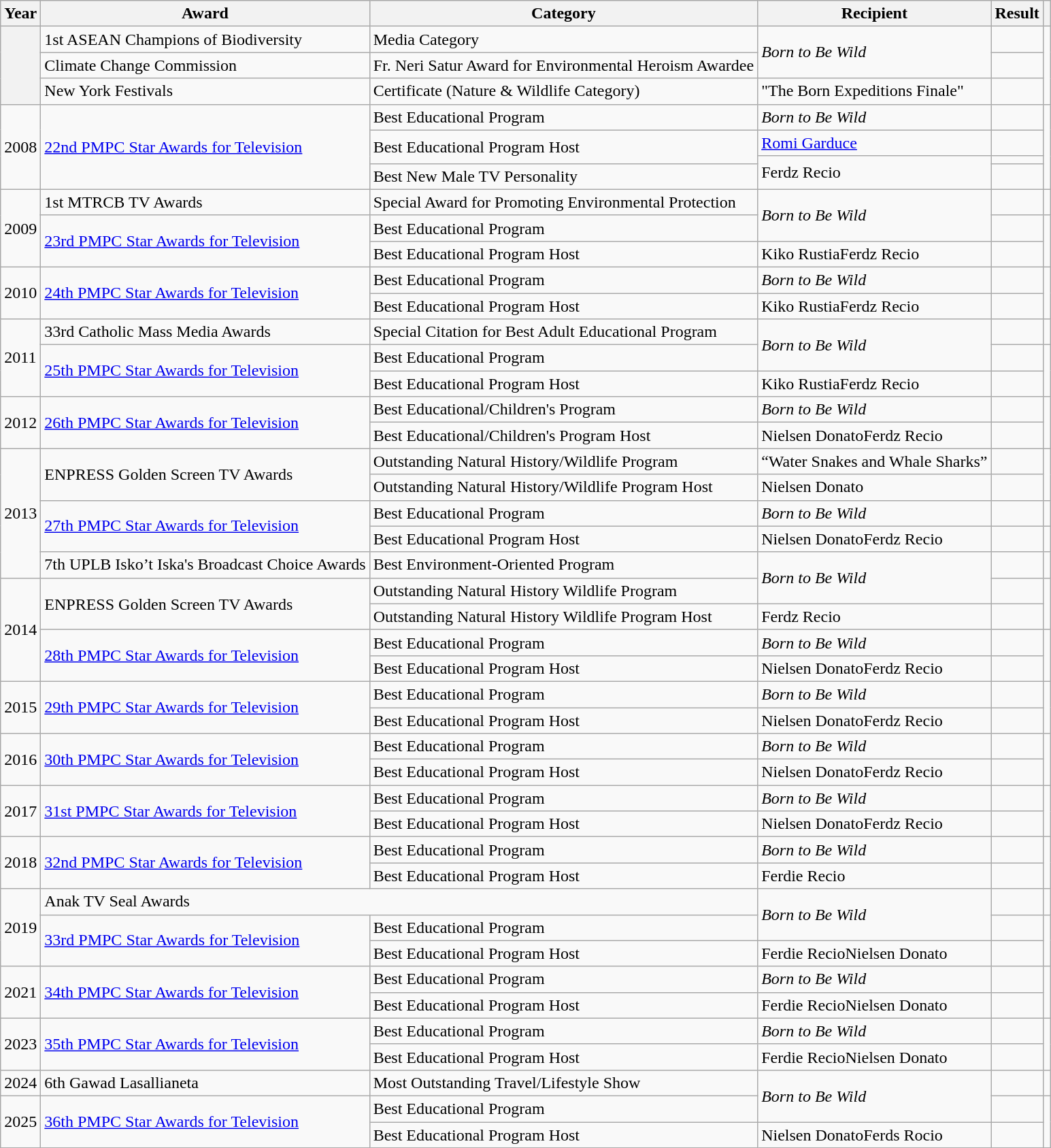<table class="wikitable">
<tr>
<th>Year</th>
<th>Award</th>
<th>Category</th>
<th>Recipient</th>
<th>Result</th>
<th></th>
</tr>
<tr>
<th rowspan=3></th>
<td>1st ASEAN Champions of Biodiversity</td>
<td>Media Category</td>
<td rowspan=2><em>Born to Be Wild</em></td>
<td></td>
<td rowspan=3></td>
</tr>
<tr>
<td>Climate Change Commission</td>
<td>Fr. Neri Satur Award for Environmental Heroism Awardee</td>
<td></td>
</tr>
<tr>
<td>New York Festivals</td>
<td>Certificate (Nature & Wildlife Category)</td>
<td>"The Born Expeditions Finale"</td>
<td></td>
</tr>
<tr>
<td rowspan=4>2008</td>
<td rowspan=4><a href='#'>22nd PMPC Star Awards for Television</a></td>
<td>Best Educational Program</td>
<td><em>Born to Be Wild</em></td>
<td></td>
<td rowspan=4></td>
</tr>
<tr>
<td rowspan=2>Best Educational Program Host</td>
<td><a href='#'>Romi Garduce</a></td>
<td></td>
</tr>
<tr>
<td rowspan=2>Ferdz Recio</td>
<td></td>
</tr>
<tr>
<td>Best New Male TV Personality</td>
<td></td>
</tr>
<tr>
<td rowspan=3>2009</td>
<td>1st MTRCB TV Awards</td>
<td>Special Award for Promoting Environmental Protection</td>
<td rowspan=2><em>Born to Be Wild</em></td>
<td></td>
<td></td>
</tr>
<tr>
<td rowspan=2><a href='#'>23rd PMPC Star Awards for Television</a></td>
<td>Best Educational Program</td>
<td></td>
<td rowspan=2></td>
</tr>
<tr>
<td>Best Educational Program Host</td>
<td>Kiko RustiaFerdz Recio</td>
<td></td>
</tr>
<tr>
<td rowspan=2>2010</td>
<td rowspan=2><a href='#'>24th PMPC Star Awards for Television</a></td>
<td>Best Educational Program</td>
<td><em>Born to Be Wild</em></td>
<td></td>
<td rowspan=2></td>
</tr>
<tr>
<td>Best Educational Program Host</td>
<td>Kiko RustiaFerdz Recio</td>
<td></td>
</tr>
<tr>
<td rowspan=3>2011</td>
<td>33rd Catholic Mass Media Awards</td>
<td>Special Citation for Best Adult Educational Program</td>
<td rowspan=2><em>Born to Be Wild</em></td>
<td></td>
<td></td>
</tr>
<tr>
<td rowspan=2><a href='#'>25th PMPC Star Awards for Television</a></td>
<td>Best Educational Program</td>
<td></td>
<td rowspan=2></td>
</tr>
<tr>
<td>Best Educational Program Host</td>
<td>Kiko RustiaFerdz Recio</td>
<td></td>
</tr>
<tr>
<td rowspan=2>2012</td>
<td rowspan=2><a href='#'>26th PMPC Star Awards for Television</a></td>
<td>Best Educational/Children's Program</td>
<td><em>Born to Be Wild</em></td>
<td></td>
<td rowspan=2></td>
</tr>
<tr>
<td>Best Educational/Children's Program Host</td>
<td>Nielsen DonatoFerdz Recio</td>
<td></td>
</tr>
<tr>
<td rowspan=5>2013</td>
<td rowspan=2>ENPRESS Golden Screen TV Awards</td>
<td>Outstanding Natural History/Wildlife Program</td>
<td>“Water Snakes and Whale Sharks”</td>
<td></td>
<td rowspan=2></td>
</tr>
<tr>
<td>Outstanding Natural History/Wildlife Program Host</td>
<td>Nielsen Donato</td>
<td></td>
</tr>
<tr>
<td rowspan=2><a href='#'>27th PMPC Star Awards for Television</a></td>
<td>Best Educational Program</td>
<td><em>Born to Be Wild</em></td>
<td></td>
<td></td>
</tr>
<tr>
<td>Best Educational Program Host</td>
<td>Nielsen DonatoFerdz Recio</td>
<td></td>
<td></td>
</tr>
<tr>
<td>7th UPLB Isko’t Iska's Broadcast Choice Awards</td>
<td>Best Environment-Oriented Program</td>
<td rowspan=2><em>Born to Be Wild</em></td>
<td></td>
<td></td>
</tr>
<tr>
<td rowspan=4>2014</td>
<td rowspan=2>ENPRESS Golden Screen TV Awards</td>
<td>Outstanding Natural History Wildlife Program</td>
<td></td>
<td rowspan=2></td>
</tr>
<tr>
<td>Outstanding Natural History Wildlife Program Host</td>
<td>Ferdz Recio</td>
<td></td>
</tr>
<tr>
<td rowspan=2><a href='#'>28th PMPC Star Awards for Television</a></td>
<td>Best Educational Program</td>
<td><em>Born to Be Wild</em></td>
<td></td>
<td rowspan=2></td>
</tr>
<tr>
<td>Best Educational Program Host</td>
<td>Nielsen DonatoFerdz Recio</td>
<td></td>
</tr>
<tr>
<td rowspan=2>2015</td>
<td rowspan=2><a href='#'>29th PMPC Star Awards for Television</a></td>
<td>Best Educational Program</td>
<td><em>Born to Be Wild</em></td>
<td></td>
<td rowspan=2></td>
</tr>
<tr>
<td>Best Educational Program Host</td>
<td>Nielsen DonatoFerdz Recio</td>
<td></td>
</tr>
<tr>
<td rowspan=2>2016</td>
<td rowspan=2><a href='#'>30th PMPC Star Awards for Television</a></td>
<td>Best Educational Program</td>
<td><em>Born to Be Wild</em></td>
<td></td>
<td rowspan=2></td>
</tr>
<tr>
<td>Best Educational Program Host</td>
<td>Nielsen DonatoFerdz Recio</td>
<td></td>
</tr>
<tr>
<td rowspan=2>2017</td>
<td rowspan=2><a href='#'>31st PMPC Star Awards for Television</a></td>
<td>Best Educational Program</td>
<td><em>Born to Be Wild</em></td>
<td></td>
<td rowspan=2></td>
</tr>
<tr>
<td>Best Educational Program Host</td>
<td>Nielsen DonatoFerdz Recio</td>
<td></td>
</tr>
<tr>
<td rowspan=2>2018</td>
<td rowspan=2><a href='#'>32nd PMPC Star Awards for Television</a></td>
<td>Best Educational Program</td>
<td><em>Born to Be Wild</em></td>
<td></td>
<td rowspan=2></td>
</tr>
<tr>
<td>Best Educational Program Host</td>
<td>Ferdie Recio</td>
<td></td>
</tr>
<tr>
<td rowspan=3>2019</td>
<td colspan=2>Anak TV Seal Awards</td>
<td rowspan=2><em>Born to Be Wild</em></td>
<td></td>
<td></td>
</tr>
<tr>
<td rowspan=2><a href='#'>33rd PMPC Star Awards for Television</a></td>
<td>Best Educational Program</td>
<td></td>
<td rowspan=2></td>
</tr>
<tr>
<td>Best Educational Program Host</td>
<td>Ferdie RecioNielsen Donato</td>
<td></td>
</tr>
<tr>
<td rowspan=2>2021</td>
<td rowspan=2><a href='#'>34th PMPC Star Awards for Television</a></td>
<td>Best Educational Program</td>
<td><em>Born to Be Wild</em></td>
<td></td>
<td rowspan=2></td>
</tr>
<tr>
<td>Best Educational Program Host</td>
<td>Ferdie RecioNielsen Donato</td>
<td></td>
</tr>
<tr>
<td rowspan=2>2023</td>
<td rowspan=2><a href='#'>35th PMPC Star Awards for Television</a></td>
<td>Best Educational Program</td>
<td><em>Born to Be Wild</em></td>
<td></td>
<td rowspan=2></td>
</tr>
<tr>
<td>Best Educational Program Host</td>
<td>Ferdie RecioNielsen Donato</td>
<td></td>
</tr>
<tr>
<td>2024</td>
<td>6th Gawad Lasallianeta</td>
<td>Most Outstanding Travel/Lifestyle Show</td>
<td rowspan=2><em>Born to Be Wild</em></td>
<td></td>
<td></td>
</tr>
<tr>
<td rowspan=2>2025</td>
<td rowspan=2><a href='#'>36th PMPC Star Awards for Television</a></td>
<td>Best Educational Program</td>
<td></td>
<td rowspan=2></td>
</tr>
<tr>
<td>Best Educational Program Host</td>
<td>Nielsen DonatoFerds Rocio</td>
<td></td>
</tr>
</table>
